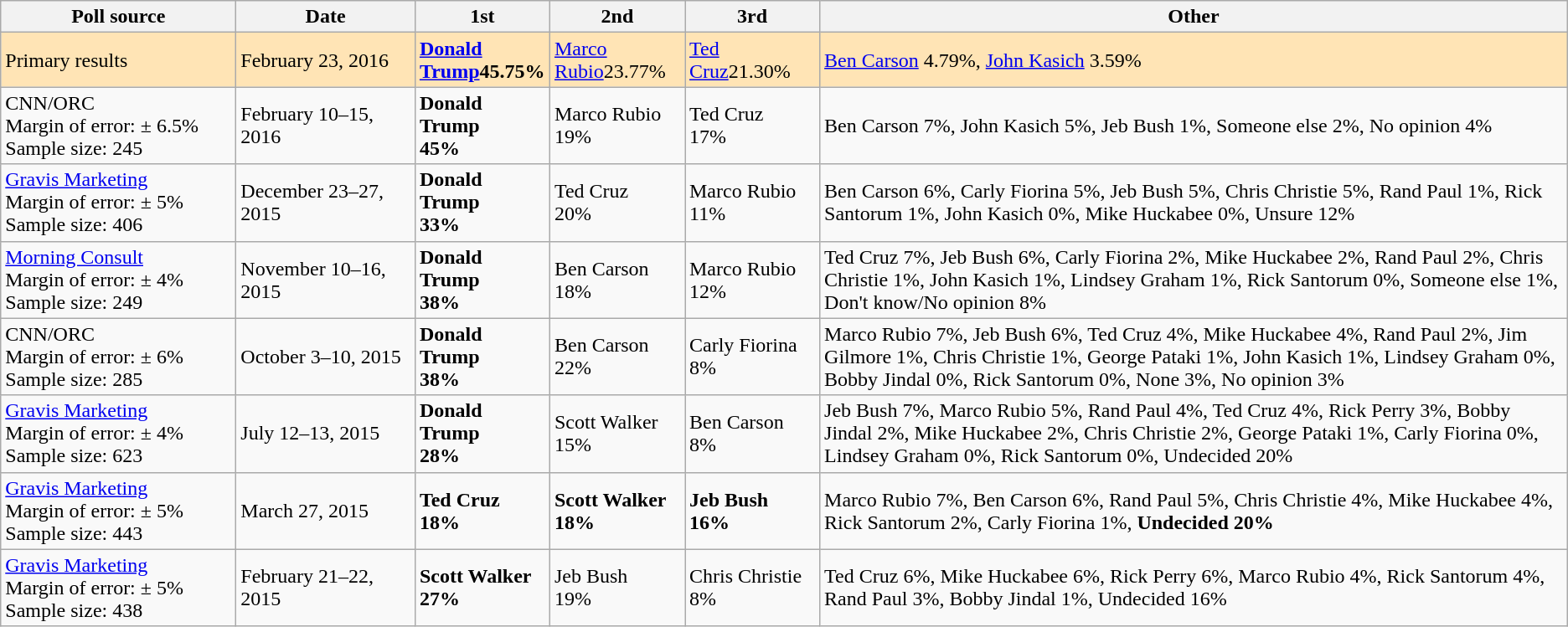<table class="wikitable">
<tr>
<th style="width:180px;">Poll source</th>
<th style="width:135px;">Date</th>
<th style="width:100px;">1st</th>
<th style="width:100px;">2nd</th>
<th style="width:100px;">3rd</th>
<th>Other</th>
</tr>
<tr style="background:Moccasin;">
<td>Primary results</td>
<td>February 23, 2016</td>
<td><strong><a href='#'>Donald Trump</a>45.75%</strong></td>
<td><a href='#'>Marco Rubio</a>23.77%</td>
<td><a href='#'>Ted Cruz</a>21.30%</td>
<td><a href='#'>Ben Carson</a> 4.79%, <a href='#'>John Kasich</a> 3.59%</td>
</tr>
<tr>
<td>CNN/ORC<br>Margin of error: ± 6.5%<br>Sample size: 245</td>
<td>February 10–15, 2016</td>
<td><strong>Donald Trump<br>45%</strong></td>
<td>Marco Rubio<br>19%</td>
<td>Ted Cruz<br>17%</td>
<td>Ben Carson 7%, John Kasich 5%, Jeb Bush 1%, Someone else 2%, No opinion 4%</td>
</tr>
<tr>
<td><a href='#'>Gravis Marketing</a><br>Margin of error: ± 5%<br>Sample size: 406</td>
<td>December 23–27, 2015</td>
<td><strong>Donald Trump<br>33%</strong></td>
<td>Ted Cruz<br>20%</td>
<td>Marco Rubio<br>11%</td>
<td>Ben Carson 6%, Carly Fiorina 5%, Jeb Bush 5%, Chris Christie 5%, Rand Paul 1%, Rick Santorum 1%, John Kasich 0%, Mike Huckabee 0%, Unsure 12%</td>
</tr>
<tr>
<td><a href='#'>Morning Consult</a><br>Margin of error: ± 4%<br>Sample size: 249</td>
<td>November 10–16, 2015</td>
<td><strong>Donald Trump<br>38%</strong></td>
<td>Ben Carson<br>18%</td>
<td>Marco Rubio<br>12%</td>
<td>Ted Cruz 7%, Jeb Bush 6%, Carly Fiorina 2%, Mike Huckabee 2%, Rand Paul 2%, Chris Christie 1%, John Kasich 1%, Lindsey Graham 1%, Rick Santorum 0%, Someone else 1%, Don't know/No opinion 8%</td>
</tr>
<tr>
<td>CNN/ORC<br>Margin of error: ± 6%<br>Sample size: 285</td>
<td>October 3–10, 2015</td>
<td><strong>Donald Trump<br>38%</strong></td>
<td>Ben Carson<br>22%</td>
<td>Carly Fiorina<br>8%</td>
<td>Marco Rubio 7%, Jeb Bush 6%, Ted Cruz 4%, Mike Huckabee 4%, Rand Paul 2%, Jim Gilmore 1%, Chris Christie 1%, George Pataki 1%, John Kasich 1%, Lindsey Graham 0%, Bobby Jindal 0%, Rick Santorum 0%, None 3%, No opinion 3%</td>
</tr>
<tr>
<td><a href='#'>Gravis Marketing</a><br>Margin of error: ± 4%<br>Sample size: 623</td>
<td>July 12–13, 2015</td>
<td><strong>Donald Trump<br>28%</strong></td>
<td>Scott Walker<br>15%</td>
<td>Ben Carson<br>8%</td>
<td>Jeb Bush 7%, Marco Rubio 5%, Rand Paul 4%, Ted Cruz 4%, Rick Perry 3%, Bobby Jindal 2%, Mike Huckabee 2%, Chris Christie 2%, George Pataki 1%, Carly Fiorina 0%, Lindsey Graham 0%, Rick Santorum 0%, Undecided 20%</td>
</tr>
<tr>
<td><a href='#'>Gravis Marketing</a><br>Margin of error: ± 5%<br>Sample size: 443</td>
<td>March 27, 2015</td>
<td><strong>Ted Cruz<br>18%</strong></td>
<td><strong>Scott Walker<br>18%</strong></td>
<td><strong>Jeb Bush<br>16%</strong></td>
<td>Marco Rubio 7%, Ben Carson 6%, Rand Paul 5%, Chris Christie 4%, Mike Huckabee 4%, Rick Santorum 2%, Carly Fiorina 1%, <span><strong>Undecided 20%</strong></span></td>
</tr>
<tr>
<td><a href='#'>Gravis Marketing</a><br>Margin of error: ± 5%<br>Sample size: 438</td>
<td>February 21–22, 2015</td>
<td><strong>Scott Walker<br>27%</strong></td>
<td>Jeb Bush<br>19%</td>
<td>Chris Christie<br>8%</td>
<td>Ted Cruz 6%, Mike Huckabee 6%, Rick Perry 6%, Marco Rubio 4%, Rick Santorum 4%, Rand Paul 3%, Bobby Jindal 1%, Undecided 16%</td>
</tr>
</table>
